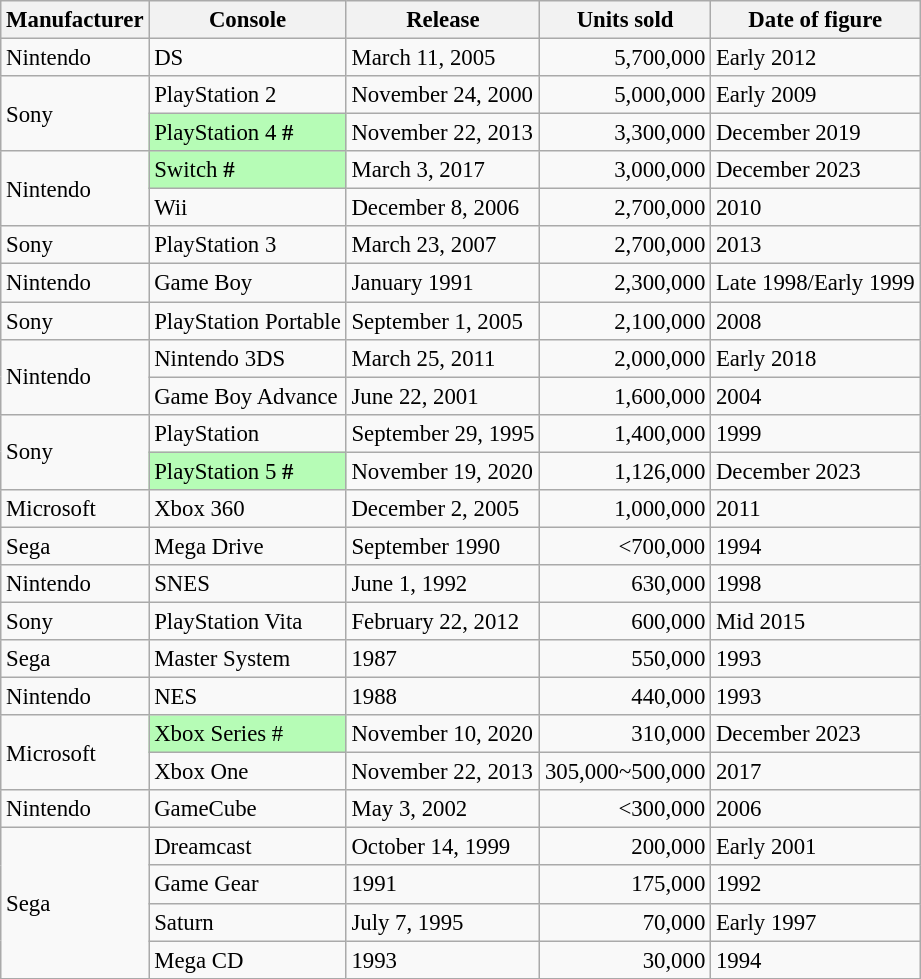<table class="wikitable sortable" style="font-size:95%">
<tr>
<th>Manufacturer</th>
<th>Console</th>
<th>Release</th>
<th data-sort-type="number">Units sold</th>
<th>Date of figure</th>
</tr>
<tr>
<td>Nintendo</td>
<td>DS</td>
<td>March 11, 2005</td>
<td align=right>5,700,000</td>
<td>Early 2012</td>
</tr>
<tr>
<td rowspan="2">Sony</td>
<td>PlayStation 2</td>
<td>November 24, 2000</td>
<td align=right>5,000,000</td>
<td>Early 2009</td>
</tr>
<tr>
<td style="background:#b6fcb6;">PlayStation 4 <strong>#</strong></td>
<td>November 22, 2013</td>
<td align=right>3,300,000</td>
<td>December 2019</td>
</tr>
<tr>
<td rowspan="2">Nintendo</td>
<td style="background:#b6fcb6;">Switch <strong>#</strong></td>
<td>March 3, 2017</td>
<td align=right>3,000,000</td>
<td>December 2023</td>
</tr>
<tr>
<td>Wii</td>
<td>December 8, 2006</td>
<td align=right>2,700,000</td>
<td>2010</td>
</tr>
<tr>
<td>Sony</td>
<td>PlayStation 3</td>
<td>March 23, 2007</td>
<td align=right>2,700,000</td>
<td>2013</td>
</tr>
<tr>
<td>Nintendo</td>
<td>Game Boy</td>
<td>January 1991</td>
<td align=right>2,300,000</td>
<td>Late 1998/Early 1999</td>
</tr>
<tr>
<td>Sony</td>
<td>PlayStation Portable</td>
<td>September 1, 2005</td>
<td align=right>2,100,000</td>
<td>2008</td>
</tr>
<tr>
<td rowspan="2">Nintendo</td>
<td>Nintendo 3DS</td>
<td>March 25, 2011</td>
<td align=right>2,000,000</td>
<td>Early 2018</td>
</tr>
<tr>
<td>Game Boy Advance</td>
<td>June 22, 2001</td>
<td align=right>1,600,000</td>
<td>2004</td>
</tr>
<tr>
<td rowspan="2">Sony</td>
<td>PlayStation</td>
<td>September 29, 1995</td>
<td align=right>1,400,000</td>
<td>1999</td>
</tr>
<tr>
<td style="background:#b6fcb6;">PlayStation 5 <strong>#</strong></td>
<td>November 19, 2020</td>
<td align=right>1,126,000</td>
<td>December 2023</td>
</tr>
<tr>
<td>Microsoft</td>
<td>Xbox 360</td>
<td>December 2, 2005</td>
<td align=right>1,000,000</td>
<td>2011</td>
</tr>
<tr>
<td>Sega</td>
<td>Mega Drive</td>
<td>September 1990</td>
<td align=right><700,000</td>
<td>1994</td>
</tr>
<tr>
<td>Nintendo</td>
<td>SNES</td>
<td>June 1, 1992</td>
<td align=right>630,000</td>
<td>1998</td>
</tr>
<tr>
<td>Sony</td>
<td>PlayStation Vita</td>
<td>February 22, 2012</td>
<td align=right>600,000</td>
<td>Mid 2015</td>
</tr>
<tr>
<td>Sega</td>
<td>Master System</td>
<td>1987</td>
<td align=right>550,000</td>
<td>1993</td>
</tr>
<tr>
<td rowspan="1">Nintendo</td>
<td>NES</td>
<td>1988</td>
<td align=right>440,000</td>
<td>1993</td>
</tr>
<tr>
<td rowspan="2">Microsoft</td>
<td style="background:#b6fcb6;">Xbox Series #</td>
<td>November 10, 2020</td>
<td align=right>310,000</td>
<td>December 2023</td>
</tr>
<tr>
<td>Xbox One</td>
<td>November 22, 2013</td>
<td align=right>305,000~500,000</td>
<td>2017</td>
</tr>
<tr>
<td>Nintendo</td>
<td>GameCube</td>
<td>May 3, 2002</td>
<td align=right><300,000</td>
<td>2006</td>
</tr>
<tr>
<td rowspan="4">Sega</td>
<td>Dreamcast</td>
<td>October 14, 1999</td>
<td align=right>200,000</td>
<td>Early 2001</td>
</tr>
<tr>
<td>Game Gear</td>
<td>1991</td>
<td align=right>175,000</td>
<td>1992</td>
</tr>
<tr>
<td>Saturn</td>
<td>July 7, 1995</td>
<td align=right>70,000</td>
<td>Early 1997</td>
</tr>
<tr>
<td>Mega CD</td>
<td>1993</td>
<td align=right>30,000</td>
<td>1994</td>
</tr>
</table>
